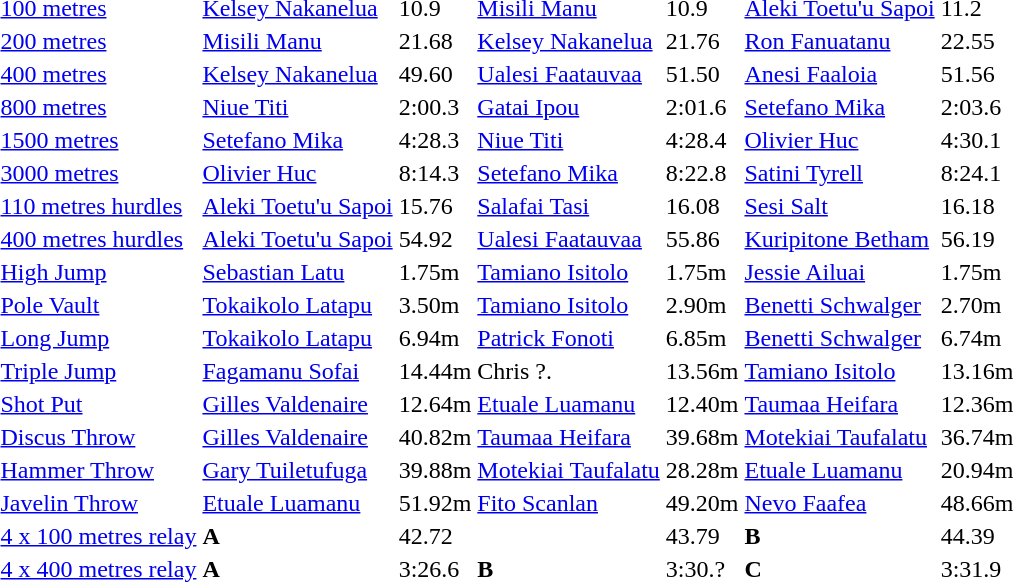<table>
<tr>
<td><a href='#'>100 metres</a></td>
<td align=left><a href='#'>Kelsey Nakanelua</a> <br> </td>
<td>10.9</td>
<td align=left><a href='#'>Misili Manu</a> <br> </td>
<td>10.9</td>
<td align=left><a href='#'>Aleki Toetu'u Sapoi</a> <br> </td>
<td>11.2</td>
</tr>
<tr>
<td><a href='#'>200 metres</a></td>
<td align=left><a href='#'>Misili Manu</a> <br> </td>
<td>21.68</td>
<td align=left><a href='#'>Kelsey Nakanelua</a> <br> </td>
<td>21.76</td>
<td align=left><a href='#'>Ron Fanuatanu</a> <br> </td>
<td>22.55</td>
</tr>
<tr>
<td><a href='#'>400 metres</a></td>
<td align=left><a href='#'>Kelsey Nakanelua</a> <br> </td>
<td>49.60</td>
<td align=left><a href='#'>Ualesi Faatauvaa</a> <br> </td>
<td>51.50</td>
<td align=left><a href='#'>Anesi Faaloia</a> <br> </td>
<td>51.56</td>
</tr>
<tr>
<td><a href='#'>800 metres</a></td>
<td align=left><a href='#'>Niue Titi</a> <br> </td>
<td>2:00.3</td>
<td align=left><a href='#'>Gatai Ipou</a> <br> </td>
<td>2:01.6</td>
<td align=left><a href='#'>Setefano Mika</a> <br> </td>
<td>2:03.6</td>
</tr>
<tr>
<td><a href='#'>1500 metres</a></td>
<td align=left><a href='#'>Setefano Mika</a> <br> </td>
<td>4:28.3</td>
<td align=left><a href='#'>Niue Titi</a> <br> </td>
<td>4:28.4</td>
<td align=left><a href='#'>Olivier Huc</a> <br> </td>
<td>4:30.1</td>
</tr>
<tr>
<td><a href='#'>3000 metres</a></td>
<td align=left><a href='#'>Olivier Huc</a> <br> </td>
<td>8:14.3</td>
<td align=left><a href='#'>Setefano Mika</a> <br> </td>
<td>8:22.8</td>
<td align=left><a href='#'>Satini Tyrell</a> <br> </td>
<td>8:24.1</td>
</tr>
<tr>
<td><a href='#'>110 metres hurdles</a></td>
<td align=left><a href='#'>Aleki Toetu'u Sapoi</a> <br> </td>
<td>15.76</td>
<td align=left><a href='#'>Salafai Tasi</a> <br> </td>
<td>16.08</td>
<td align=left><a href='#'>Sesi Salt</a> <br> </td>
<td>16.18</td>
</tr>
<tr>
<td><a href='#'>400 metres hurdles</a></td>
<td align=left><a href='#'>Aleki Toetu'u Sapoi</a> <br> </td>
<td>54.92</td>
<td align=left><a href='#'>Ualesi Faatauvaa</a> <br> </td>
<td>55.86</td>
<td align=left><a href='#'>Kuripitone Betham</a> <br> </td>
<td>56.19</td>
</tr>
<tr>
<td><a href='#'>High Jump</a></td>
<td align=left><a href='#'>Sebastian Latu</a> <br> </td>
<td>1.75m</td>
<td align=left><a href='#'>Tamiano Isitolo</a> <br> </td>
<td>1.75m</td>
<td align=left><a href='#'>Jessie Ailuai</a> <br> </td>
<td>1.75m</td>
</tr>
<tr>
<td><a href='#'>Pole Vault</a></td>
<td align=left><a href='#'>Tokaikolo Latapu</a> <br> </td>
<td>3.50m</td>
<td align=left><a href='#'>Tamiano Isitolo</a> <br> </td>
<td>2.90m</td>
<td align=left><a href='#'>Benetti Schwalger</a> <br> </td>
<td>2.70m</td>
</tr>
<tr>
<td><a href='#'>Long Jump</a></td>
<td align=left><a href='#'>Tokaikolo Latapu</a> <br> </td>
<td>6.94m</td>
<td align=left><a href='#'>Patrick Fonoti</a> <br> </td>
<td>6.85m</td>
<td align=left><a href='#'>Benetti Schwalger</a> <br> </td>
<td>6.74m</td>
</tr>
<tr>
<td><a href='#'>Triple Jump</a></td>
<td align=left><a href='#'>Fagamanu Sofai</a> <br> </td>
<td>14.44m</td>
<td align=left>Chris ?. <br> </td>
<td>13.56m</td>
<td align=left><a href='#'>Tamiano Isitolo</a> <br> </td>
<td>13.16m</td>
</tr>
<tr>
<td><a href='#'>Shot Put</a></td>
<td align=left><a href='#'>Gilles Valdenaire</a> <br> </td>
<td>12.64m</td>
<td align=left><a href='#'>Etuale Luamanu</a> <br> </td>
<td>12.40m</td>
<td align=left><a href='#'>Taumaa Heifara</a> <br> </td>
<td>12.36m</td>
</tr>
<tr>
<td><a href='#'>Discus Throw</a></td>
<td align=left><a href='#'>Gilles Valdenaire</a> <br> </td>
<td>40.82m</td>
<td align=left><a href='#'>Taumaa Heifara</a> <br> </td>
<td>39.68m</td>
<td align=left><a href='#'>Motekiai Taufalatu</a> <br> </td>
<td>36.74m</td>
</tr>
<tr>
<td><a href='#'>Hammer Throw</a></td>
<td align=left><a href='#'>Gary Tuiletufuga</a> <br> </td>
<td>39.88m</td>
<td align=left><a href='#'>Motekiai Taufalatu</a> <br> </td>
<td>28.28m</td>
<td align=left><a href='#'>Etuale Luamanu</a> <br> </td>
<td>20.94m</td>
</tr>
<tr>
<td><a href='#'>Javelin Throw</a></td>
<td align=left><a href='#'>Etuale Luamanu</a> <br> </td>
<td>51.92m</td>
<td align=left><a href='#'>Fito Scanlan</a> <br> </td>
<td>49.20m</td>
<td align=left><a href='#'>Nevo Faafea</a> <br> </td>
<td>48.66m</td>
</tr>
<tr>
<td><a href='#'>4 x 100 metres relay</a></td>
<td> <strong>A</strong></td>
<td>42.72</td>
<td></td>
<td>43.79</td>
<td> <strong>B</strong></td>
<td>44.39</td>
</tr>
<tr>
<td><a href='#'>4 x 400 metres relay</a></td>
<td> <strong>A</strong></td>
<td>3:26.6</td>
<td> <strong>B</strong></td>
<td>3:30.?</td>
<td> <strong>C</strong></td>
<td>3:31.9</td>
</tr>
</table>
